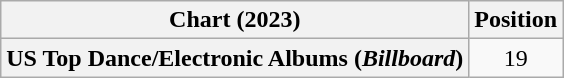<table class="wikitable plainrowheaders" style="text-align:center">
<tr>
<th scope="col">Chart (2023)</th>
<th scope="col">Position</th>
</tr>
<tr>
<th scope="row">US Top Dance/Electronic Albums (<em>Billboard</em>)</th>
<td>19</td>
</tr>
</table>
